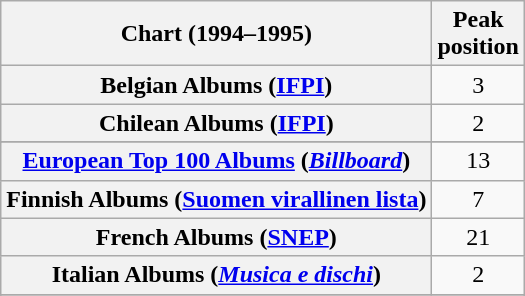<table class="wikitable sortable plainrowheaders" style="text-align:center">
<tr>
<th>Chart (1994–1995)</th>
<th>Peak<br> position</th>
</tr>
<tr>
<th scope="row">Belgian Albums (<a href='#'>IFPI</a>)</th>
<td>3</td>
</tr>
<tr>
<th scope="row">Chilean Albums (<a href='#'>IFPI</a>)</th>
<td>2</td>
</tr>
<tr>
</tr>
<tr>
<th scope="row"><a href='#'>European Top 100 Albums</a> (<em><a href='#'>Billboard</a></em>)</th>
<td>13</td>
</tr>
<tr>
<th scope="row">Finnish Albums (<a href='#'>Suomen virallinen lista</a>)</th>
<td>7</td>
</tr>
<tr>
<th scope="row">French Albums (<a href='#'>SNEP</a>)</th>
<td>21</td>
</tr>
<tr>
<th scope="row">Italian Albums (<em><a href='#'>Musica e dischi</a></em>)</th>
<td>2</td>
</tr>
<tr>
</tr>
<tr>
</tr>
</table>
